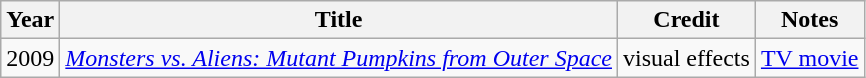<table class="wikitable sortable">
<tr>
<th>Year</th>
<th>Title</th>
<th>Credit</th>
<th>Notes</th>
</tr>
<tr>
<td>2009</td>
<td><em><a href='#'>Monsters vs. Aliens: Mutant Pumpkins from Outer Space</a></em></td>
<td>visual effects</td>
<td><a href='#'>TV movie</a></td>
</tr>
</table>
